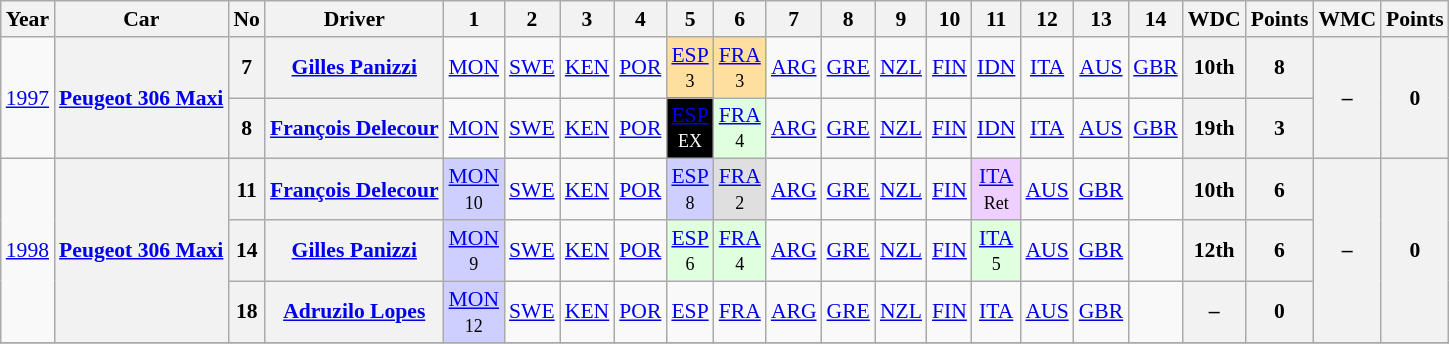<table class="wikitable" style="text-align:center; font-size:90%">
<tr>
<th>Year</th>
<th>Car</th>
<th>No</th>
<th>Driver</th>
<th>1</th>
<th>2</th>
<th>3</th>
<th>4</th>
<th>5</th>
<th>6</th>
<th>7</th>
<th>8</th>
<th>9</th>
<th>10</th>
<th>11</th>
<th>12</th>
<th>13</th>
<th>14</th>
<th>WDC</th>
<th>Points</th>
<th>WMC</th>
<th>Points</th>
</tr>
<tr>
<td rowspan="2"><a href='#'>1997</a></td>
<th rowspan="2"><a href='#'>Peugeot 306 Maxi</a></th>
<th>7</th>
<th> <a href='#'>Gilles Panizzi</a></th>
<td><a href='#'>MON</a></td>
<td><a href='#'>SWE</a></td>
<td><a href='#'>KEN</a></td>
<td><a href='#'>POR</a></td>
<td style="background:#FFDF9F;"><a href='#'>ESP</a><br><small>3</small></td>
<td style="background:#FFDF9F;"><a href='#'>FRA</a><br><small>3</small></td>
<td><a href='#'>ARG</a></td>
<td><a href='#'>GRE</a></td>
<td><a href='#'>NZL</a></td>
<td><a href='#'>FIN</a></td>
<td><a href='#'>IDN</a></td>
<td><a href='#'>ITA</a></td>
<td><a href='#'>AUS</a></td>
<td><a href='#'>GBR</a></td>
<th>10th</th>
<th>8</th>
<th rowspan="2">–</th>
<th rowspan="2">0</th>
</tr>
<tr>
<th>8</th>
<th> <a href='#'>François Delecour</a></th>
<td><a href='#'>MON</a></td>
<td><a href='#'>SWE</a></td>
<td><a href='#'>KEN</a></td>
<td><a href='#'>POR</a></td>
<td style="background:#000000; color:#ffffff"><a href='#'>ESP</a><br><small>EX</small></td>
<td style="background:#DFFFDF;"><a href='#'>FRA</a><br><small>4</small></td>
<td><a href='#'>ARG</a></td>
<td><a href='#'>GRE</a></td>
<td><a href='#'>NZL</a></td>
<td><a href='#'>FIN</a></td>
<td><a href='#'>IDN</a></td>
<td><a href='#'>ITA</a></td>
<td><a href='#'>AUS</a></td>
<td><a href='#'>GBR</a></td>
<th>19th</th>
<th>3</th>
</tr>
<tr>
<td rowspan="3"><a href='#'>1998</a></td>
<th rowspan="3"><a href='#'>Peugeot 306 Maxi</a></th>
<th>11</th>
<th> <a href='#'>François Delecour</a></th>
<td style="background:#CFCFFF;"><a href='#'>MON</a><br><small>10</small></td>
<td><a href='#'>SWE</a></td>
<td><a href='#'>KEN</a></td>
<td><a href='#'>POR</a></td>
<td style="background:#CFCFFF;"><a href='#'>ESP</a><br><small>8</small></td>
<td style="background:#DFDFDF;"><a href='#'>FRA</a><br><small>2</small></td>
<td><a href='#'>ARG</a></td>
<td><a href='#'>GRE</a></td>
<td><a href='#'>NZL</a></td>
<td><a href='#'>FIN</a></td>
<td style="background:#EFCFFF;"><a href='#'>ITA</a><br><small>Ret</small></td>
<td><a href='#'>AUS</a></td>
<td><a href='#'>GBR</a></td>
<td></td>
<th>10th</th>
<th>6</th>
<th rowspan="3">–</th>
<th rowspan="3">0</th>
</tr>
<tr>
<th>14</th>
<th> <a href='#'>Gilles Panizzi</a></th>
<td style="background:#CFCFFF;"><a href='#'>MON</a><br><small>9</small></td>
<td><a href='#'>SWE</a></td>
<td><a href='#'>KEN</a></td>
<td><a href='#'>POR</a></td>
<td style="background:#DFFFDF;"><a href='#'>ESP</a><br><small>6</small></td>
<td style="background:#DFFFDF;"><a href='#'>FRA</a><br><small>4</small></td>
<td><a href='#'>ARG</a></td>
<td><a href='#'>GRE</a></td>
<td><a href='#'>NZL</a></td>
<td><a href='#'>FIN</a></td>
<td style="background:#DFFFDF;"><a href='#'>ITA</a><br><small>5</small></td>
<td><a href='#'>AUS</a></td>
<td><a href='#'>GBR</a></td>
<td></td>
<th>12th</th>
<th>6</th>
</tr>
<tr>
<th>18</th>
<th> <a href='#'>Adruzilo Lopes</a></th>
<td style="background:#CFCFFF;"><a href='#'>MON</a><br><small>12</small></td>
<td><a href='#'>SWE</a></td>
<td><a href='#'>KEN</a></td>
<td><a href='#'>POR</a></td>
<td><a href='#'>ESP</a></td>
<td><a href='#'>FRA</a></td>
<td><a href='#'>ARG</a></td>
<td><a href='#'>GRE</a></td>
<td><a href='#'>NZL</a></td>
<td><a href='#'>FIN</a></td>
<td><a href='#'>ITA</a></td>
<td><a href='#'>AUS</a></td>
<td><a href='#'>GBR</a></td>
<td></td>
<th>–</th>
<th>0</th>
</tr>
<tr>
</tr>
</table>
